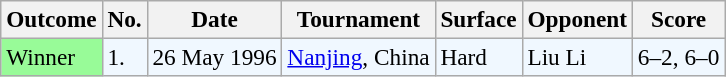<table class="sortable wikitable" style=font-size:97%>
<tr>
<th>Outcome</th>
<th>No.</th>
<th>Date</th>
<th>Tournament</th>
<th>Surface</th>
<th>Opponent</th>
<th>Score</th>
</tr>
<tr style="background:#f0f8ff;">
<td style="background:#98fb98;">Winner</td>
<td>1.</td>
<td>26 May 1996</td>
<td><a href='#'>Nanjing</a>, China</td>
<td>Hard</td>
<td> Liu Li</td>
<td>6–2, 6–0</td>
</tr>
</table>
